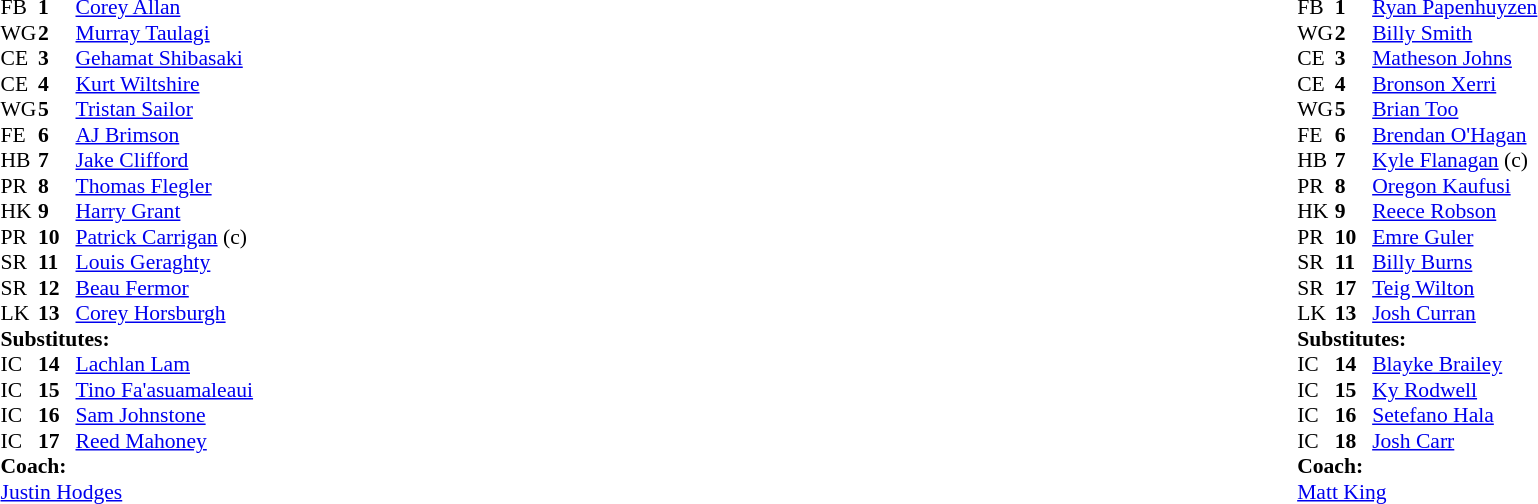<table width="100%" class="mw-collapsible mw-collapsed">
<tr>
<td valign="top" width="50%"><br><table cellspacing="0" cellpadding="0" style="font-size: 90%">
<tr>
<th width="25"></th>
<th width="25"></th>
</tr>
<tr>
<td>FB</td>
<td><strong>1</strong></td>
<td> <a href='#'>Corey Allan</a></td>
</tr>
<tr>
<td>WG</td>
<td><strong>2</strong></td>
<td> <a href='#'>Murray Taulagi</a></td>
</tr>
<tr>
<td>CE</td>
<td><strong>3</strong></td>
<td> <a href='#'>Gehamat Shibasaki</a></td>
</tr>
<tr>
<td>CE</td>
<td><strong>4</strong></td>
<td> <a href='#'>Kurt Wiltshire</a></td>
</tr>
<tr>
<td>WG</td>
<td><strong>5</strong></td>
<td> <a href='#'>Tristan Sailor</a></td>
</tr>
<tr>
<td>FE</td>
<td><strong>6</strong></td>
<td> <a href='#'>AJ Brimson</a></td>
</tr>
<tr>
<td>HB</td>
<td><strong>7</strong></td>
<td> <a href='#'>Jake Clifford</a></td>
</tr>
<tr>
<td>PR</td>
<td><strong>8</strong></td>
<td> <a href='#'>Thomas Flegler</a></td>
</tr>
<tr>
<td>HK</td>
<td><strong>9</strong></td>
<td> <a href='#'>Harry Grant</a></td>
</tr>
<tr>
<td>PR</td>
<td><strong>10</strong></td>
<td> <a href='#'>Patrick Carrigan</a> (c)</td>
</tr>
<tr>
<td>SR</td>
<td><strong>11</strong></td>
<td> <a href='#'>Louis Geraghty</a></td>
</tr>
<tr>
<td>SR</td>
<td><strong>12</strong></td>
<td> <a href='#'>Beau Fermor</a></td>
</tr>
<tr>
<td>LK</td>
<td><strong>13</strong></td>
<td> <a href='#'>Corey Horsburgh</a></td>
</tr>
<tr>
<td colspan="3"><strong>Substitutes:</strong></td>
</tr>
<tr>
<td>IC</td>
<td><strong>14</strong></td>
<td> <a href='#'>Lachlan Lam</a></td>
</tr>
<tr>
<td>IC</td>
<td><strong>15</strong></td>
<td> <a href='#'>Tino Fa'asuamaleaui</a></td>
</tr>
<tr>
<td>IC</td>
<td><strong>16</strong></td>
<td> <a href='#'>Sam Johnstone</a></td>
</tr>
<tr>
<td>IC</td>
<td><strong>17</strong></td>
<td> <a href='#'>Reed Mahoney</a></td>
</tr>
<tr>
<td colspan="3"><strong>Coach:</strong></td>
</tr>
<tr>
<td colspan="4"> <a href='#'>Justin Hodges</a></td>
</tr>
</table>
</td>
<td valign="top" width="50%"><br><table cellspacing="0" cellpadding="0" align="center" style="font-size: 90%">
<tr>
<th width="25"></th>
<th width="25"></th>
</tr>
<tr>
<td>FB</td>
<td><strong>1</strong></td>
<td> <a href='#'>Ryan Papenhuyzen</a></td>
</tr>
<tr>
<td>WG</td>
<td><strong>2</strong></td>
<td> <a href='#'>Billy Smith</a></td>
</tr>
<tr>
<td>CE</td>
<td><strong>3</strong></td>
<td> <a href='#'>Matheson Johns</a></td>
</tr>
<tr>
<td>CE</td>
<td><strong>4</strong></td>
<td> <a href='#'>Bronson Xerri</a></td>
</tr>
<tr>
<td>WG</td>
<td><strong>5</strong></td>
<td> <a href='#'>Brian Too</a></td>
</tr>
<tr>
<td>FE</td>
<td><strong>6</strong></td>
<td> <a href='#'>Brendan O'Hagan</a></td>
</tr>
<tr>
<td>HB</td>
<td><strong>7</strong></td>
<td> <a href='#'>Kyle Flanagan</a> (c)</td>
</tr>
<tr>
<td>PR</td>
<td><strong>8</strong></td>
<td> <a href='#'>Oregon Kaufusi</a></td>
</tr>
<tr>
<td>HK</td>
<td><strong>9</strong></td>
<td> <a href='#'>Reece Robson</a></td>
</tr>
<tr>
<td>PR</td>
<td><strong>10</strong></td>
<td> <a href='#'>Emre Guler</a></td>
</tr>
<tr>
<td>SR</td>
<td><strong>11</strong></td>
<td> <a href='#'>Billy Burns</a></td>
</tr>
<tr>
<td>SR</td>
<td><strong>17</strong></td>
<td> <a href='#'>Teig Wilton</a></td>
</tr>
<tr>
<td>LK</td>
<td><strong>13</strong></td>
<td> <a href='#'>Josh Curran</a></td>
</tr>
<tr>
<td colspan="3"><strong>Substitutes:</strong></td>
</tr>
<tr>
<td>IC</td>
<td><strong>14</strong></td>
<td> <a href='#'>Blayke Brailey</a></td>
</tr>
<tr>
<td>IC</td>
<td><strong>15</strong></td>
<td> <a href='#'>Ky Rodwell</a></td>
</tr>
<tr>
<td>IC</td>
<td><strong>16</strong></td>
<td> <a href='#'>Setefano Hala</a></td>
</tr>
<tr>
<td>IC</td>
<td><strong>18</strong></td>
<td> <a href='#'>Josh Carr</a></td>
</tr>
<tr>
<td colspan="3"><strong>Coach:</strong></td>
</tr>
<tr>
<td colspan="4"> <a href='#'>Matt King</a></td>
</tr>
</table>
</td>
</tr>
</table>
